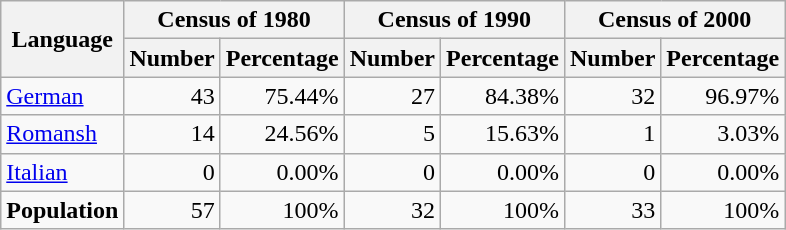<table class="wikitable">
<tr ---->
<th rowspan="2">Language</th>
<th colspan="2">Census of 1980</th>
<th colspan="2">Census of 1990</th>
<th colspan="2">Census of 2000</th>
</tr>
<tr ---->
<th>Number</th>
<th>Percentage</th>
<th>Number</th>
<th>Percentage</th>
<th>Number</th>
<th>Percentage</th>
</tr>
<tr ---->
<td><a href='#'>German</a></td>
<td align=right>43</td>
<td align=right>75.44%</td>
<td align=right>27</td>
<td align=right>84.38%</td>
<td align=right>32</td>
<td align=right>96.97%</td>
</tr>
<tr ---->
<td><a href='#'>Romansh</a></td>
<td align=right>14</td>
<td align=right>24.56%</td>
<td align=right>5</td>
<td align=right>15.63%</td>
<td align=right>1</td>
<td align=right>3.03%</td>
</tr>
<tr ---->
<td><a href='#'>Italian</a></td>
<td align=right>0</td>
<td align=right>0.00%</td>
<td align=right>0</td>
<td align=right>0.00%</td>
<td align=right>0</td>
<td align=right>0.00%</td>
</tr>
<tr ---->
<td><strong>Population</strong></td>
<td align=right>57</td>
<td align=right>100%</td>
<td align=right>32</td>
<td align=right>100%</td>
<td align=right>33</td>
<td align=right>100%</td>
</tr>
</table>
